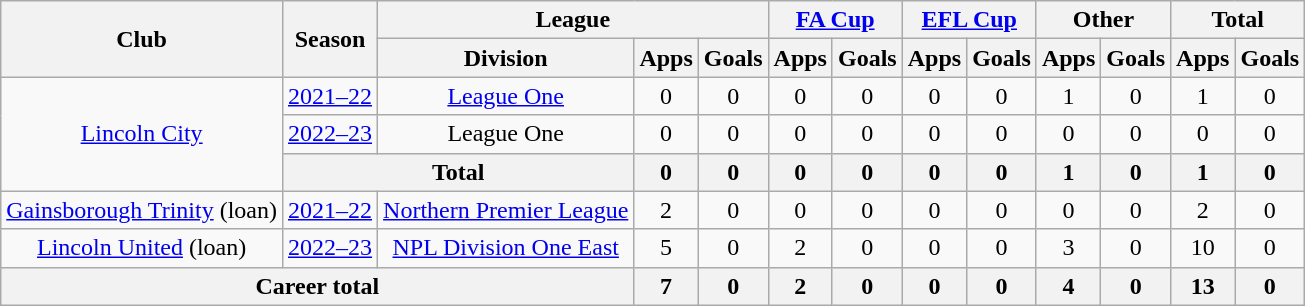<table class="wikitable" style="text-align:center;">
<tr>
<th rowspan="2">Club</th>
<th rowspan="2">Season</th>
<th colspan="3">League</th>
<th colspan="2"><a href='#'>FA Cup</a></th>
<th colspan="2"><a href='#'>EFL Cup</a></th>
<th colspan="2">Other</th>
<th colspan="2">Total</th>
</tr>
<tr>
<th>Division</th>
<th>Apps</th>
<th>Goals</th>
<th>Apps</th>
<th>Goals</th>
<th>Apps</th>
<th>Goals</th>
<th>Apps</th>
<th>Goals</th>
<th>Apps</th>
<th>Goals</th>
</tr>
<tr>
<td rowspan=3><a href='#'>Lincoln City</a></td>
<td><a href='#'>2021–22</a></td>
<td><a href='#'>League One</a></td>
<td>0</td>
<td>0</td>
<td>0</td>
<td>0</td>
<td>0</td>
<td>0</td>
<td>1</td>
<td>0</td>
<td>1</td>
<td>0</td>
</tr>
<tr>
<td><a href='#'>2022–23</a></td>
<td>League One</td>
<td>0</td>
<td>0</td>
<td>0</td>
<td>0</td>
<td>0</td>
<td>0</td>
<td>0</td>
<td>0</td>
<td>0</td>
<td>0</td>
</tr>
<tr>
<th colspan="2">Total</th>
<th>0</th>
<th>0</th>
<th>0</th>
<th>0</th>
<th>0</th>
<th>0</th>
<th>1</th>
<th>0</th>
<th>1</th>
<th>0</th>
</tr>
<tr>
<td><a href='#'>Gainsborough Trinity</a> (loan)</td>
<td><a href='#'>2021–22</a></td>
<td><a href='#'>Northern Premier League</a></td>
<td>2</td>
<td>0</td>
<td>0</td>
<td>0</td>
<td>0</td>
<td>0</td>
<td>0</td>
<td>0</td>
<td>2</td>
<td>0</td>
</tr>
<tr>
<td><a href='#'>Lincoln United</a> (loan)</td>
<td><a href='#'>2022–23</a></td>
<td><a href='#'>NPL Division One East</a></td>
<td>5</td>
<td>0</td>
<td>2</td>
<td>0</td>
<td>0</td>
<td>0</td>
<td>3</td>
<td>0</td>
<td>10</td>
<td>0</td>
</tr>
<tr>
<th colspan="3">Career total</th>
<th>7</th>
<th>0</th>
<th>2</th>
<th>0</th>
<th>0</th>
<th>0</th>
<th>4</th>
<th>0</th>
<th>13</th>
<th>0</th>
</tr>
</table>
